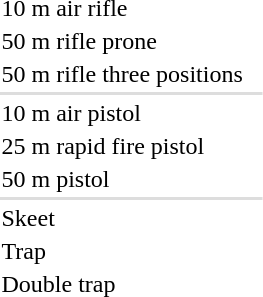<table>
<tr>
<td>10 m air rifle <br></td>
<td></td>
<td></td>
<td></td>
</tr>
<tr>
<td>50 m rifle prone <br></td>
<td></td>
<td></td>
<td></td>
</tr>
<tr>
<td nowrap>50 m rifle three positions <br></td>
<td></td>
<td></td>
<td nowrap></td>
</tr>
<tr bgcolor=#dddddd>
<td colspan=4></td>
</tr>
<tr>
<td>10 m air pistol <br></td>
<td></td>
<td></td>
<td nowrap></td>
</tr>
<tr>
<td>25 m rapid fire pistol <br></td>
<td></td>
<td></td>
<td></td>
</tr>
<tr>
<td>50 m pistol <br></td>
<td></td>
<td></td>
<td></td>
</tr>
<tr bgcolor=#dddddd>
<td colspan=4></td>
</tr>
<tr>
<td>Skeet <br></td>
<td></td>
<td></td>
<td></td>
</tr>
<tr>
<td>Trap <br></td>
<td nowrap></td>
<td></td>
<td></td>
</tr>
<tr>
<td>Double trap <br></td>
<td></td>
<td nowrap></td>
<td></td>
</tr>
</table>
